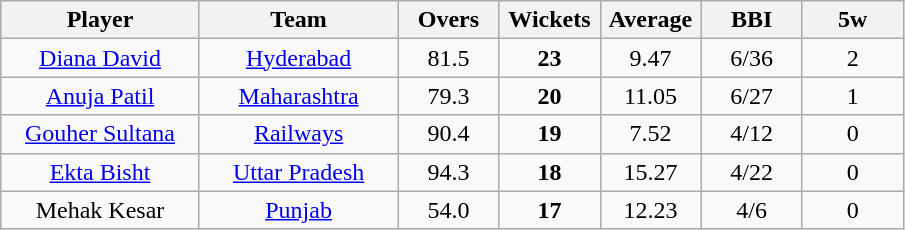<table class="wikitable" style="text-align:center">
<tr>
<th width=125>Player</th>
<th width=125>Team</th>
<th width=60>Overs</th>
<th width=60>Wickets</th>
<th width=60>Average</th>
<th width=60>BBI</th>
<th width=60>5w</th>
</tr>
<tr>
<td><a href='#'>Diana David</a></td>
<td><a href='#'>Hyderabad</a></td>
<td>81.5</td>
<td><strong>23</strong></td>
<td>9.47</td>
<td>6/36</td>
<td>2</td>
</tr>
<tr>
<td><a href='#'>Anuja Patil</a></td>
<td><a href='#'>Maharashtra</a></td>
<td>79.3</td>
<td><strong>20</strong></td>
<td>11.05</td>
<td>6/27</td>
<td>1</td>
</tr>
<tr>
<td><a href='#'>Gouher Sultana</a></td>
<td><a href='#'>Railways</a></td>
<td>90.4</td>
<td><strong>19</strong></td>
<td>7.52</td>
<td>4/12</td>
<td>0</td>
</tr>
<tr>
<td><a href='#'>Ekta Bisht</a></td>
<td><a href='#'>Uttar Pradesh</a></td>
<td>94.3</td>
<td><strong>18</strong></td>
<td>15.27</td>
<td>4/22</td>
<td>0</td>
</tr>
<tr>
<td>Mehak Kesar</td>
<td><a href='#'>Punjab</a></td>
<td>54.0</td>
<td><strong>17</strong></td>
<td>12.23</td>
<td>4/6</td>
<td>0</td>
</tr>
</table>
